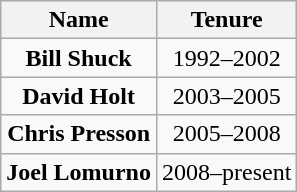<table class="wikitable" style="text-align:center">
<tr>
<th>Name</th>
<th>Tenure</th>
</tr>
<tr>
<td><strong>Bill Shuck</strong></td>
<td>1992–2002</td>
</tr>
<tr>
<td><strong>David Holt</strong></td>
<td>2003–2005</td>
</tr>
<tr>
<td><strong>Chris Presson</strong></td>
<td>2005–2008</td>
</tr>
<tr>
<td><strong>Joel Lomurno</strong></td>
<td>2008–present</td>
</tr>
</table>
